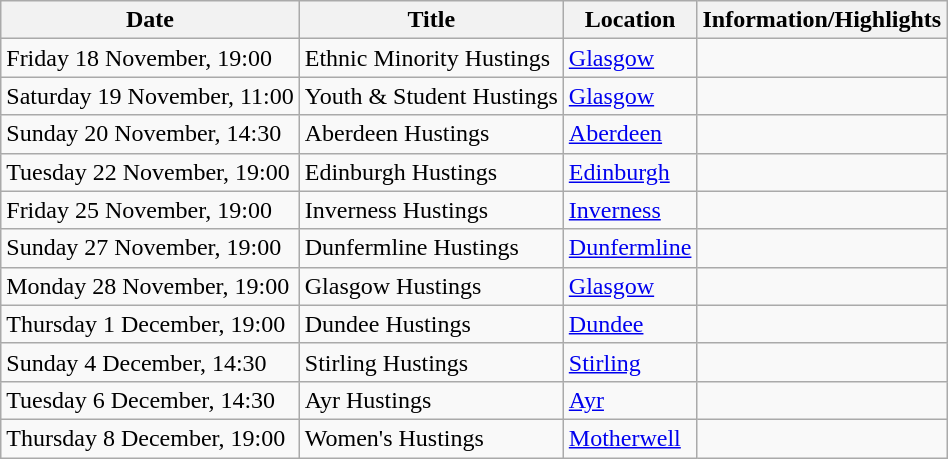<table class="wikitable">
<tr>
<th>Date</th>
<th>Title</th>
<th>Location</th>
<th>Information/Highlights</th>
</tr>
<tr>
<td>Friday 18 November, 19:00</td>
<td>Ethnic Minority Hustings</td>
<td><a href='#'>Glasgow</a></td>
<td></td>
</tr>
<tr>
<td>Saturday 19 November, 11:00</td>
<td>Youth & Student Hustings</td>
<td><a href='#'>Glasgow</a></td>
<td></td>
</tr>
<tr>
<td>Sunday 20 November, 14:30</td>
<td>Aberdeen Hustings</td>
<td><a href='#'>Aberdeen</a></td>
<td></td>
</tr>
<tr>
<td>Tuesday 22 November, 19:00</td>
<td>Edinburgh Hustings</td>
<td><a href='#'>Edinburgh</a></td>
<td></td>
</tr>
<tr>
<td>Friday 25 November, 19:00</td>
<td>Inverness Hustings</td>
<td><a href='#'>Inverness</a></td>
<td></td>
</tr>
<tr>
<td>Sunday 27 November, 19:00</td>
<td>Dunfermline Hustings</td>
<td><a href='#'>Dunfermline</a></td>
<td></td>
</tr>
<tr>
<td>Monday 28 November, 19:00</td>
<td>Glasgow Hustings</td>
<td><a href='#'>Glasgow</a></td>
<td></td>
</tr>
<tr>
<td>Thursday 1 December, 19:00</td>
<td>Dundee Hustings</td>
<td><a href='#'>Dundee</a></td>
<td></td>
</tr>
<tr>
<td>Sunday 4 December, 14:30</td>
<td>Stirling Hustings</td>
<td><a href='#'>Stirling</a></td>
<td></td>
</tr>
<tr>
<td>Tuesday 6 December, 14:30</td>
<td>Ayr Hustings</td>
<td><a href='#'>Ayr</a></td>
<td></td>
</tr>
<tr>
<td>Thursday 8 December, 19:00</td>
<td>Women's Hustings</td>
<td><a href='#'>Motherwell</a></td>
<td></td>
</tr>
</table>
